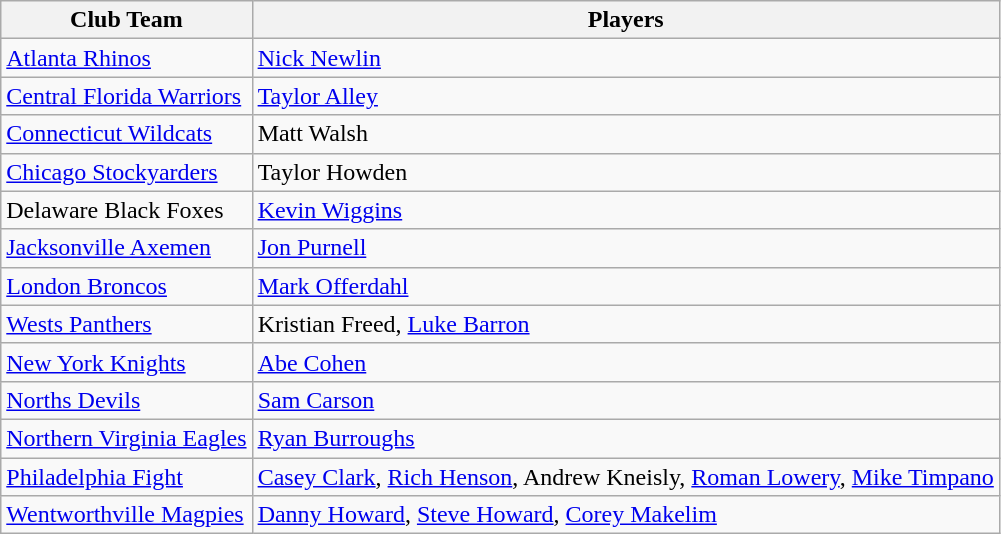<table class="wikitable">
<tr>
<th>Club Team</th>
<th>Players</th>
</tr>
<tr>
<td> <a href='#'>Atlanta Rhinos</a></td>
<td><a href='#'>Nick Newlin</a></td>
</tr>
<tr>
<td> <a href='#'>Central Florida Warriors</a></td>
<td><a href='#'>Taylor Alley</a></td>
</tr>
<tr>
<td> <a href='#'>Connecticut Wildcats</a></td>
<td> Matt Walsh</td>
</tr>
<tr>
<td> <a href='#'>Chicago Stockyarders</a></td>
<td>Taylor Howden</td>
</tr>
<tr>
<td> Delaware Black Foxes</td>
<td><a href='#'>Kevin Wiggins</a></td>
</tr>
<tr>
<td> <a href='#'>Jacksonville Axemen</a></td>
<td> <a href='#'>Jon Purnell</a></td>
</tr>
<tr>
<td> <a href='#'>London Broncos</a></td>
<td> <a href='#'>Mark Offerdahl</a></td>
</tr>
<tr>
<td> <a href='#'>Wests Panthers</a></td>
<td>  Kristian Freed, <a href='#'>Luke Barron</a></td>
</tr>
<tr>
<td> <a href='#'>New York Knights</a></td>
<td> <a href='#'>Abe Cohen</a></td>
</tr>
<tr>
<td> <a href='#'>Norths Devils</a></td>
<td> <a href='#'>Sam Carson</a></td>
</tr>
<tr>
<td> <a href='#'>Northern Virginia Eagles</a></td>
<td> <a href='#'>Ryan Burroughs</a></td>
</tr>
<tr>
<td> <a href='#'>Philadelphia Fight</a></td>
<td> <a href='#'>Casey Clark</a>, <a href='#'>Rich Henson</a>, Andrew Kneisly, <a href='#'>Roman Lowery</a>, <a href='#'>Mike Timpano</a></td>
</tr>
<tr>
<td> <a href='#'>Wentworthville Magpies</a></td>
<td> <a href='#'>Danny Howard</a>, <a href='#'>Steve Howard</a>, <a href='#'>Corey Makelim</a></td>
</tr>
</table>
